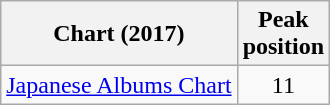<table class="wikitable sortable">
<tr>
<th>Chart (2017)</th>
<th>Peak<br>position</th>
</tr>
<tr>
<td><a href='#'>Japanese Albums Chart</a></td>
<td style="text-align:center;">11</td>
</tr>
</table>
